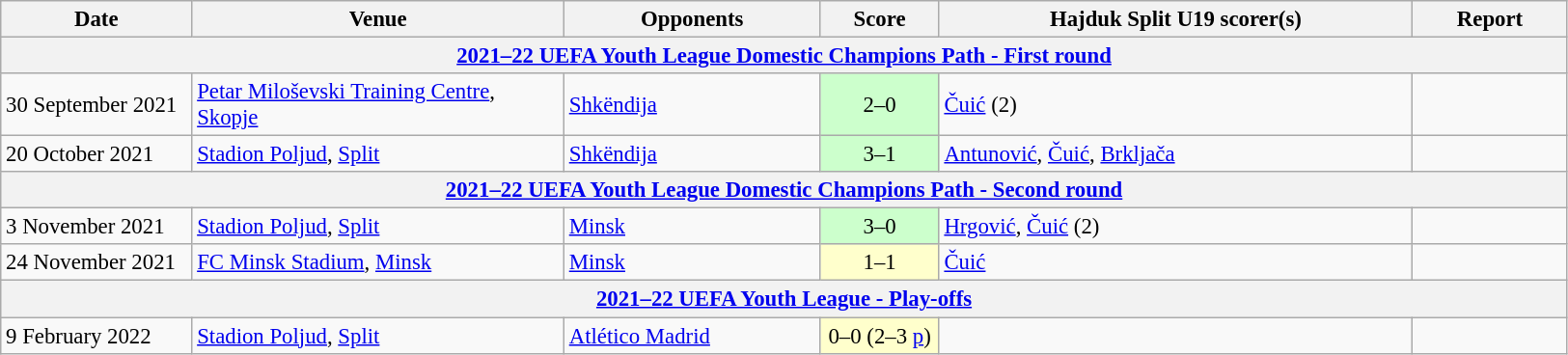<table class="wikitable" style="font-size:95%;">
<tr>
<th width="125">Date</th>
<th width="250">Venue</th>
<th width="170">Opponents</th>
<th width="75">Score</th>
<th width="320">Hajduk Split U19 scorer(s)</th>
<th width="100">Report</th>
</tr>
<tr>
<th colspan="6"><a href='#'>2021–22 UEFA Youth League Domestic Champions Path - First round</a></th>
</tr>
<tr>
<td>30 September 2021</td>
<td><a href='#'>Petar Miloševski Training Centre</a>, <a href='#'>Skopje</a></td>
<td> <a href='#'>Shkëndija</a></td>
<td align="center" bgcolor="#CCFFCC">2–0</td>
<td><a href='#'>Čuić</a> (2)</td>
<td></td>
</tr>
<tr>
<td>20 October 2021</td>
<td><a href='#'>Stadion Poljud</a>, <a href='#'>Split</a></td>
<td> <a href='#'>Shkëndija</a></td>
<td align="center" bgcolor="#CCFFCC">3–1</td>
<td><a href='#'>Antunović</a>, <a href='#'>Čuić</a>, <a href='#'>Brkljača</a></td>
<td></td>
</tr>
<tr>
<th colspan="6"><a href='#'>2021–22 UEFA Youth League Domestic Champions Path - Second round</a></th>
</tr>
<tr>
<td>3 November 2021</td>
<td><a href='#'>Stadion Poljud</a>, <a href='#'>Split</a></td>
<td> <a href='#'>Minsk</a></td>
<td align="center" bgcolor="#CCFFCC">3–0</td>
<td><a href='#'>Hrgović</a>, <a href='#'>Čuić</a> (2)</td>
<td></td>
</tr>
<tr>
<td>24 November 2021</td>
<td><a href='#'>FC Minsk Stadium</a>, <a href='#'>Minsk</a></td>
<td> <a href='#'>Minsk</a></td>
<td align="center" bgcolor="#FFFFCC">1–1</td>
<td><a href='#'>Čuić</a></td>
<td></td>
</tr>
<tr>
<th colspan="6"><a href='#'>2021–22 UEFA Youth League - Play-offs</a></th>
</tr>
<tr>
<td>9 February 2022</td>
<td><a href='#'>Stadion Poljud</a>, <a href='#'>Split</a></td>
<td> <a href='#'>Atlético Madrid</a></td>
<td align="center" bgcolor="#FFFFCC">0–0 (2–3 <a href='#'>p</a>)</td>
<td></td>
<td></td>
</tr>
</table>
